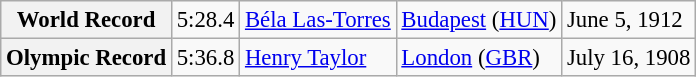<table class="wikitable" style="font-size:95%;">
<tr>
<th>World Record</th>
<td>5:28.4</td>
<td> <a href='#'>Béla Las-Torres</a></td>
<td><a href='#'>Budapest</a> (<a href='#'>HUN</a>)</td>
<td>June 5, 1912</td>
</tr>
<tr>
<th>Olympic Record</th>
<td>5:36.8</td>
<td> <a href='#'>Henry Taylor</a></td>
<td><a href='#'>London</a> (<a href='#'>GBR</a>)</td>
<td>July 16, 1908</td>
</tr>
</table>
